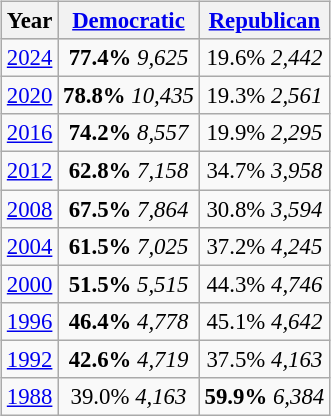<table class="wikitable"  style="float:right; margin:1em; font-size:95%;">
<tr style="background:lightgrey;">
<th>Year</th>
<th><a href='#'>Democratic</a></th>
<th><a href='#'>Republican</a></th>
</tr>
<tr>
<td align="center" ><a href='#'>2024</a></td>
<td align="center" ><strong>77.4%</strong> <em>9,625</em></td>
<td align="center" >19.6% <em>2,442</em></td>
</tr>
<tr>
<td align="center" ><a href='#'>2020</a></td>
<td align="center" ><strong>78.8%</strong> <em>10,435</em></td>
<td align="center" >19.3% <em>2,561</em></td>
</tr>
<tr>
<td align="center" ><a href='#'>2016</a></td>
<td align="center" ><strong>74.2%</strong> <em>8,557</em></td>
<td align="center" >19.9% <em>2,295</em></td>
</tr>
<tr>
<td align="center" ><a href='#'>2012</a></td>
<td align="center" ><strong>62.8%</strong> <em>7,158</em></td>
<td align="center" >34.7% <em>3,958</em></td>
</tr>
<tr>
<td align="center" ><a href='#'>2008</a></td>
<td align="center" ><strong>67.5%</strong> <em>7,864</em></td>
<td align="center" >30.8% <em>3,594</em></td>
</tr>
<tr>
<td align="center" ><a href='#'>2004</a></td>
<td align="center" ><strong>61.5%</strong> <em>7,025</em></td>
<td align="center" >37.2% <em>4,245</em></td>
</tr>
<tr>
<td align="center" ><a href='#'>2000</a></td>
<td align="center" ><strong>51.5%</strong> <em>5,515</em></td>
<td align="center" >44.3% <em>4,746</em></td>
</tr>
<tr>
<td align="center" ><a href='#'>1996</a></td>
<td align="center" ><strong>46.4%</strong> <em>4,778</em></td>
<td align="center" >45.1% <em>4,642</em></td>
</tr>
<tr>
<td align="center" ><a href='#'>1992</a></td>
<td align="center" ><strong>42.6%</strong> <em>4,719</em></td>
<td align="center" >37.5% <em>4,163</em></td>
</tr>
<tr>
<td align="center" ><a href='#'>1988</a></td>
<td align="center" >39.0% <em>4,163</em></td>
<td align="center" ><strong>59.9%</strong> <em>6,384</em></td>
</tr>
</table>
